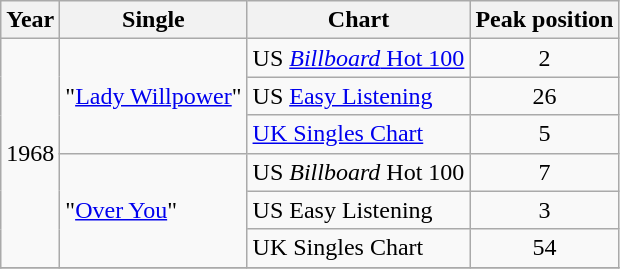<table class="wikitable">
<tr>
<th>Year</th>
<th>Single</th>
<th>Chart</th>
<th>Peak position</th>
</tr>
<tr>
<td rowspan="6">1968</td>
<td rowspan="3">"<a href='#'>Lady Willpower</a>"</td>
<td>US <a href='#'><em>Billboard</em> Hot 100</a></td>
<td align="center">2</td>
</tr>
<tr>
<td>US <a href='#'>Easy Listening</a></td>
<td align="center">26</td>
</tr>
<tr>
<td><a href='#'>UK Singles Chart</a></td>
<td align="center">5</td>
</tr>
<tr>
<td rowspan="3">"<a href='#'>Over You</a>"</td>
<td>US <em>Billboard</em> Hot 100</td>
<td align="center">7</td>
</tr>
<tr>
<td>US Easy Listening</td>
<td align="center">3</td>
</tr>
<tr>
<td>UK Singles Chart</td>
<td align="center">54</td>
</tr>
<tr>
</tr>
</table>
